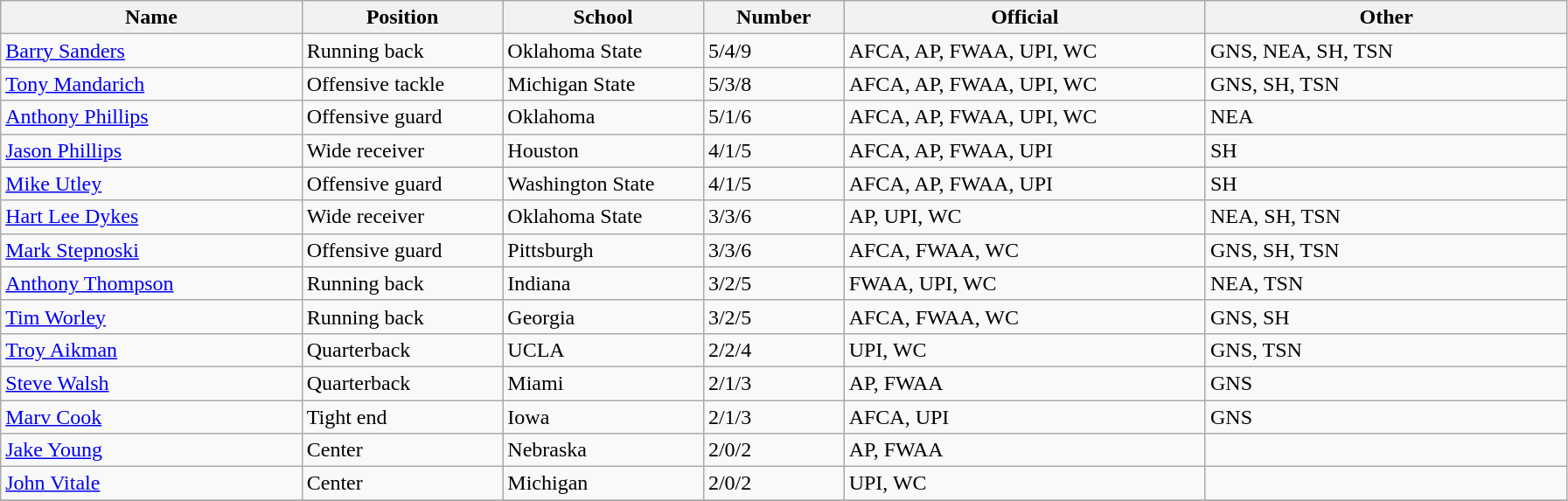<table class="wikitable sortable">
<tr>
<th bgcolor="#DDDDFF" width="15%">Name</th>
<th bgcolor="#DDDDFF" width="10%">Position</th>
<th bgcolor="#DDDDFF" width="10%">School</th>
<th bgcolor="#DDDDFF" width="7%">Number</th>
<th bgcolor="#DDDDFF" width="18%">Official</th>
<th bgcolor="#DDDDFF" width="18%">Other</th>
</tr>
<tr align="left">
<td><a href='#'>Barry Sanders</a></td>
<td>Running back</td>
<td>Oklahoma State</td>
<td>5/4/9</td>
<td>AFCA, AP, FWAA, UPI, WC</td>
<td>GNS, NEA, SH, TSN</td>
</tr>
<tr align="left">
<td><a href='#'>Tony Mandarich</a></td>
<td>Offensive tackle</td>
<td>Michigan State</td>
<td>5/3/8</td>
<td>AFCA, AP, FWAA, UPI, WC</td>
<td>GNS, SH, TSN</td>
</tr>
<tr align="left">
<td><a href='#'>Anthony Phillips</a></td>
<td>Offensive guard</td>
<td>Oklahoma</td>
<td>5/1/6</td>
<td>AFCA, AP, FWAA, UPI, WC</td>
<td>NEA</td>
</tr>
<tr align="left">
<td><a href='#'>Jason Phillips</a></td>
<td>Wide receiver</td>
<td>Houston</td>
<td>4/1/5</td>
<td>AFCA, AP, FWAA, UPI</td>
<td>SH</td>
</tr>
<tr align="left">
<td><a href='#'>Mike Utley</a></td>
<td>Offensive guard</td>
<td>Washington State</td>
<td>4/1/5</td>
<td>AFCA, AP, FWAA, UPI</td>
<td>SH</td>
</tr>
<tr align="left">
<td><a href='#'>Hart Lee Dykes</a></td>
<td>Wide receiver</td>
<td>Oklahoma State</td>
<td>3/3/6</td>
<td>AP, UPI, WC</td>
<td>NEA, SH, TSN</td>
</tr>
<tr align="left">
<td><a href='#'>Mark Stepnoski</a></td>
<td>Offensive guard</td>
<td>Pittsburgh</td>
<td>3/3/6</td>
<td>AFCA, FWAA, WC</td>
<td>GNS, SH, TSN</td>
</tr>
<tr align="left">
<td><a href='#'>Anthony Thompson</a></td>
<td>Running back</td>
<td>Indiana</td>
<td>3/2/5</td>
<td>FWAA, UPI, WC</td>
<td>NEA, TSN</td>
</tr>
<tr align="left">
<td><a href='#'>Tim Worley</a></td>
<td>Running back</td>
<td>Georgia</td>
<td>3/2/5</td>
<td>AFCA, FWAA, WC</td>
<td>GNS, SH</td>
</tr>
<tr align="left">
<td><a href='#'>Troy Aikman</a></td>
<td>Quarterback</td>
<td>UCLA</td>
<td>2/2/4</td>
<td>UPI, WC</td>
<td>GNS, TSN</td>
</tr>
<tr align="left">
<td><a href='#'>Steve Walsh</a></td>
<td>Quarterback</td>
<td>Miami</td>
<td>2/1/3</td>
<td>AP, FWAA</td>
<td>GNS</td>
</tr>
<tr align="left">
<td><a href='#'>Marv Cook</a></td>
<td>Tight end</td>
<td>Iowa</td>
<td>2/1/3</td>
<td>AFCA, UPI</td>
<td>GNS</td>
</tr>
<tr align="left">
<td><a href='#'>Jake Young</a></td>
<td>Center</td>
<td>Nebraska</td>
<td>2/0/2</td>
<td>AP, FWAA</td>
<td></td>
</tr>
<tr align="left">
<td><a href='#'>John Vitale</a></td>
<td>Center</td>
<td>Michigan</td>
<td>2/0/2</td>
<td>UPI, WC</td>
<td></td>
</tr>
<tr align="left">
</tr>
</table>
